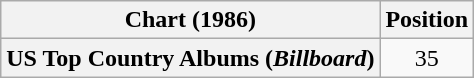<table class="wikitable plainrowheaders" style="text-align:center">
<tr>
<th scope="col">Chart (1986)</th>
<th scope="col">Position</th>
</tr>
<tr>
<th scope="row">US Top Country Albums (<em>Billboard</em>)</th>
<td>35</td>
</tr>
</table>
